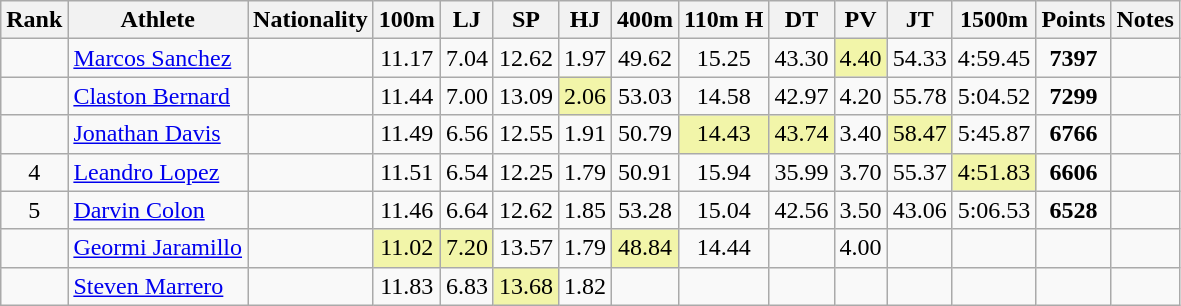<table class="wikitable sortable" style=" text-align:center;">
<tr>
<th>Rank</th>
<th>Athlete</th>
<th>Nationality</th>
<th>100m</th>
<th>LJ</th>
<th>SP</th>
<th>HJ</th>
<th>400m</th>
<th>110m H</th>
<th>DT</th>
<th>PV</th>
<th>JT</th>
<th>1500m</th>
<th>Points</th>
<th>Notes</th>
</tr>
<tr>
<td></td>
<td align=left><a href='#'>Marcos Sanchez</a></td>
<td align=left></td>
<td>11.17</td>
<td>7.04</td>
<td>12.62</td>
<td>1.97</td>
<td>49.62</td>
<td>15.25</td>
<td>43.30</td>
<td bgcolor=F2F5A9>4.40</td>
<td>54.33</td>
<td>4:59.45</td>
<td><strong>7397</strong></td>
<td></td>
</tr>
<tr>
<td></td>
<td align=left><a href='#'>Claston Bernard</a></td>
<td align=left></td>
<td>11.44</td>
<td>7.00</td>
<td>13.09</td>
<td bgcolor=F2F5A9>2.06</td>
<td>53.03</td>
<td>14.58</td>
<td>42.97</td>
<td>4.20</td>
<td>55.78</td>
<td>5:04.52</td>
<td><strong>7299</strong></td>
<td></td>
</tr>
<tr>
<td></td>
<td align=left><a href='#'>Jonathan Davis</a></td>
<td align=left></td>
<td>11.49</td>
<td>6.56</td>
<td>12.55</td>
<td>1.91</td>
<td>50.79</td>
<td bgcolor=F2F5A9>14.43</td>
<td bgcolor=F2F5A9>43.74</td>
<td>3.40</td>
<td bgcolor=F2F5A9>58.47</td>
<td>5:45.87</td>
<td><strong>6766</strong></td>
<td></td>
</tr>
<tr>
<td>4</td>
<td align=left><a href='#'>Leandro Lopez</a></td>
<td align=left></td>
<td>11.51</td>
<td>6.54</td>
<td>12.25</td>
<td>1.79</td>
<td>50.91</td>
<td>15.94</td>
<td>35.99</td>
<td>3.70</td>
<td>55.37</td>
<td bgcolor=F2F5A9>4:51.83</td>
<td><strong>6606</strong></td>
<td></td>
</tr>
<tr>
<td>5</td>
<td align=left><a href='#'>Darvin Colon</a></td>
<td align=left></td>
<td>11.46</td>
<td>6.64</td>
<td>12.62</td>
<td>1.85</td>
<td>53.28</td>
<td>15.04</td>
<td>42.56</td>
<td>3.50</td>
<td>43.06</td>
<td>5:06.53</td>
<td><strong>6528</strong></td>
<td></td>
</tr>
<tr>
<td></td>
<td align=left><a href='#'>Geormi Jaramillo</a></td>
<td align=left></td>
<td bgcolor=F2F5A9>11.02</td>
<td bgcolor=F2F5A9>7.20</td>
<td>13.57</td>
<td>1.79</td>
<td bgcolor=F2F5A9>48.84</td>
<td>14.44</td>
<td></td>
<td>4.00</td>
<td></td>
<td></td>
<td><strong></strong></td>
<td></td>
</tr>
<tr>
<td></td>
<td align=left><a href='#'>Steven Marrero</a></td>
<td align=left></td>
<td>11.83</td>
<td>6.83</td>
<td bgcolor=F2F5A9>13.68</td>
<td>1.82</td>
<td></td>
<td></td>
<td></td>
<td></td>
<td></td>
<td></td>
<td><strong></strong></td>
<td></td>
</tr>
</table>
